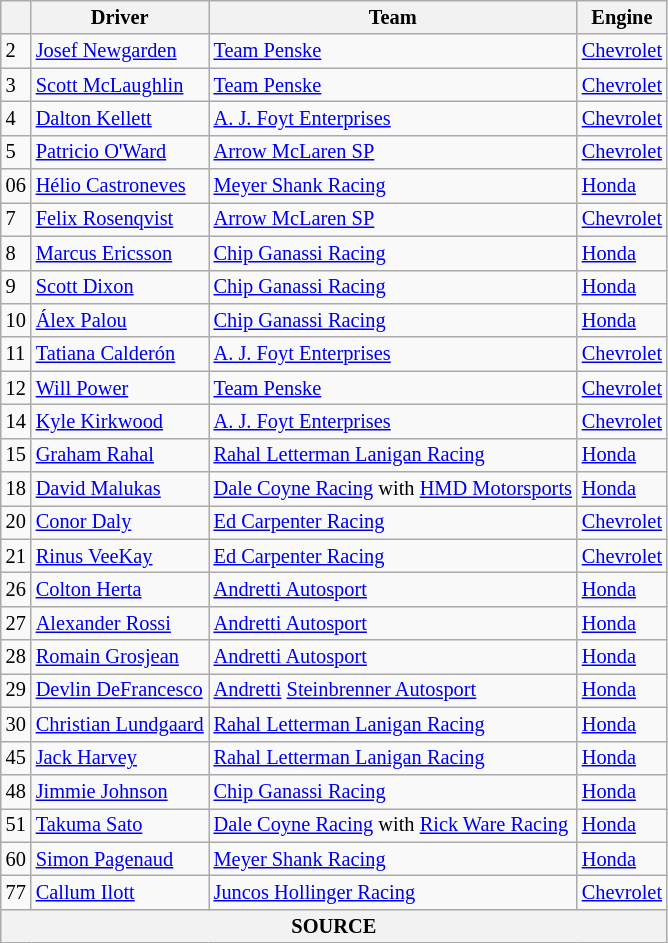<table class="wikitable" style="font-size: 85%;">
<tr>
<th align=center></th>
<th>Driver</th>
<th>Team</th>
<th>Engine</th>
</tr>
<tr>
<td>2</td>
<td> <a href='#'>Josef Newgarden</a> <strong></strong></td>
<td><a href='#'>Team Penske</a></td>
<td><a href='#'>Chevrolet</a></td>
</tr>
<tr>
<td>3</td>
<td> <a href='#'>Scott McLaughlin</a></td>
<td><a href='#'>Team Penske</a></td>
<td><a href='#'>Chevrolet</a></td>
</tr>
<tr>
<td>4</td>
<td> <a href='#'>Dalton Kellett</a></td>
<td><a href='#'>A. J. Foyt Enterprises</a></td>
<td><a href='#'>Chevrolet</a></td>
</tr>
<tr>
<td>5</td>
<td> <a href='#'>Patricio O'Ward</a></td>
<td><a href='#'>Arrow McLaren SP</a></td>
<td><a href='#'>Chevrolet</a></td>
</tr>
<tr>
<td>06</td>
<td> <a href='#'>Hélio Castroneves</a> <strong></strong></td>
<td><a href='#'>Meyer Shank Racing</a></td>
<td><a href='#'>Honda</a></td>
</tr>
<tr>
<td>7</td>
<td> <a href='#'>Felix Rosenqvist</a></td>
<td><a href='#'>Arrow McLaren SP</a></td>
<td><a href='#'>Chevrolet</a></td>
</tr>
<tr>
<td>8</td>
<td> <a href='#'>Marcus Ericsson</a></td>
<td><a href='#'>Chip Ganassi Racing</a></td>
<td><a href='#'>Honda</a></td>
</tr>
<tr>
<td>9</td>
<td> <a href='#'>Scott Dixon</a></td>
<td><a href='#'>Chip Ganassi Racing</a></td>
<td><a href='#'>Honda</a></td>
</tr>
<tr>
<td>10</td>
<td> <a href='#'>Álex Palou</a> <strong></strong></td>
<td><a href='#'>Chip Ganassi Racing</a></td>
<td><a href='#'>Honda</a></td>
</tr>
<tr>
<td>11</td>
<td> <a href='#'>Tatiana Calderón</a> <strong></strong></td>
<td><a href='#'>A. J. Foyt Enterprises</a></td>
<td><a href='#'>Chevrolet</a></td>
</tr>
<tr>
<td>12</td>
<td> <a href='#'>Will Power</a> <strong></strong></td>
<td><a href='#'>Team Penske</a></td>
<td><a href='#'>Chevrolet</a></td>
</tr>
<tr>
<td>14</td>
<td> <a href='#'>Kyle Kirkwood</a> <strong></strong></td>
<td><a href='#'>A. J. Foyt Enterprises</a></td>
<td><a href='#'>Chevrolet</a></td>
</tr>
<tr>
<td>15</td>
<td> <a href='#'>Graham Rahal</a></td>
<td><a href='#'>Rahal Letterman Lanigan Racing</a></td>
<td><a href='#'>Honda</a></td>
</tr>
<tr>
<td>18</td>
<td> <a href='#'>David Malukas</a> <strong></strong></td>
<td><a href='#'>Dale Coyne Racing</a> with <a href='#'>HMD Motorsports</a></td>
<td><a href='#'>Honda</a></td>
</tr>
<tr>
<td>20</td>
<td> <a href='#'>Conor Daly</a></td>
<td><a href='#'>Ed Carpenter Racing</a></td>
<td><a href='#'>Chevrolet</a></td>
</tr>
<tr>
<td>21</td>
<td> <a href='#'>Rinus VeeKay</a></td>
<td><a href='#'>Ed Carpenter Racing</a></td>
<td><a href='#'>Chevrolet</a></td>
</tr>
<tr>
<td>26</td>
<td> <a href='#'>Colton Herta</a></td>
<td><a href='#'>Andretti Autosport</a></td>
<td><a href='#'>Honda</a></td>
</tr>
<tr>
<td>27</td>
<td> <a href='#'>Alexander Rossi</a></td>
<td><a href='#'>Andretti Autosport</a></td>
<td><a href='#'>Honda</a></td>
</tr>
<tr>
<td>28</td>
<td> <a href='#'>Romain Grosjean</a></td>
<td><a href='#'>Andretti Autosport</a></td>
<td><a href='#'>Honda</a></td>
</tr>
<tr>
<td>29</td>
<td> <a href='#'>Devlin DeFrancesco</a> <strong></strong></td>
<td><a href='#'>Andretti</a> <a href='#'>Steinbrenner Autosport</a></td>
<td><a href='#'>Honda</a></td>
</tr>
<tr>
<td>30</td>
<td> <a href='#'>Christian Lundgaard</a> <strong></strong></td>
<td><a href='#'>Rahal Letterman Lanigan Racing</a></td>
<td><a href='#'>Honda</a></td>
</tr>
<tr>
<td>45</td>
<td> <a href='#'>Jack Harvey</a></td>
<td><a href='#'>Rahal Letterman Lanigan Racing</a></td>
<td><a href='#'>Honda</a></td>
</tr>
<tr>
<td>48</td>
<td> <a href='#'>Jimmie Johnson</a></td>
<td><a href='#'>Chip Ganassi Racing</a></td>
<td><a href='#'>Honda</a></td>
</tr>
<tr>
<td>51</td>
<td> <a href='#'>Takuma Sato</a> <strong></strong></td>
<td><a href='#'>Dale Coyne Racing</a> with <a href='#'>Rick Ware Racing</a></td>
<td><a href='#'>Honda</a></td>
</tr>
<tr>
<td>60</td>
<td> <a href='#'>Simon Pagenaud</a> <strong></strong></td>
<td><a href='#'>Meyer Shank Racing</a></td>
<td><a href='#'>Honda</a></td>
</tr>
<tr>
<td>77</td>
<td> <a href='#'>Callum Ilott</a> <strong></strong></td>
<td><a href='#'>Juncos Hollinger Racing</a></td>
<td><a href='#'>Chevrolet</a></td>
</tr>
<tr>
<th colspan=4>SOURCE </th>
</tr>
</table>
